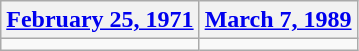<table class=wikitable>
<tr>
<th><a href='#'>February 25, 1971</a></th>
<th><a href='#'>March 7, 1989</a></th>
</tr>
<tr>
<td></td>
<td></td>
</tr>
</table>
